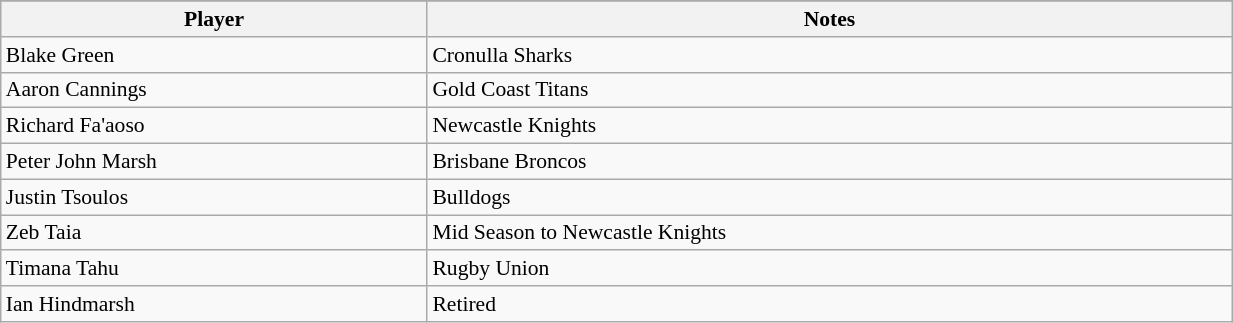<table class="wikitable" width="65%" style="font-size:90%">
<tr bgcolor="#efefef">
</tr>
<tr>
<th>Player</th>
<th>Notes</th>
</tr>
<tr>
<td>Blake Green</td>
<td>Cronulla Sharks</td>
</tr>
<tr>
<td>Aaron Cannings</td>
<td>Gold Coast Titans</td>
</tr>
<tr>
<td>Richard Fa'aoso</td>
<td>Newcastle Knights</td>
</tr>
<tr>
<td>Peter John Marsh</td>
<td>Brisbane Broncos</td>
</tr>
<tr>
<td>Justin Tsoulos</td>
<td>Bulldogs</td>
</tr>
<tr>
<td>Zeb Taia</td>
<td>Mid Season to Newcastle Knights</td>
</tr>
<tr>
<td>Timana Tahu</td>
<td>Rugby Union</td>
</tr>
<tr>
<td>Ian Hindmarsh</td>
<td>Retired</td>
</tr>
</table>
